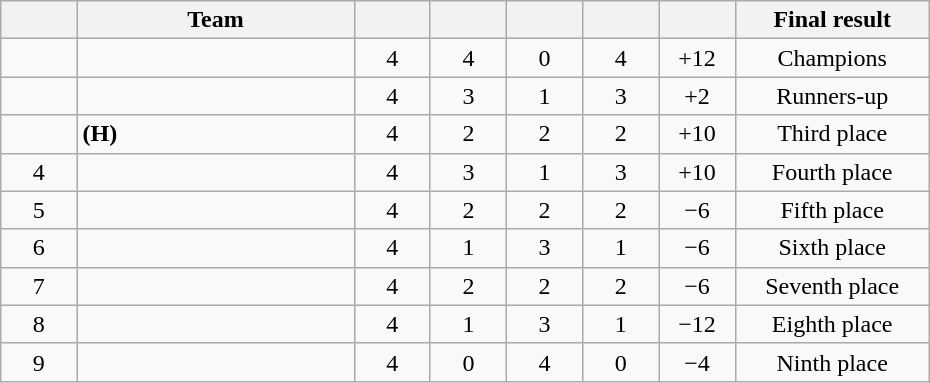<table class="wikitable" style="text-align:center;" width="620">
<tr>
<th width="5.5%"></th>
<th width="20%">Team</th>
<th width="5.5%"></th>
<th width="5.5%"></th>
<th width="5.5%"></th>
<th width="5.5%"></th>
<th width="5.5%"></th>
<th width="14%">Final result</th>
</tr>
<tr>
<td></td>
<td align="left"></td>
<td>4</td>
<td>4</td>
<td>0</td>
<td>4</td>
<td>+12</td>
<td>Champions</td>
</tr>
<tr>
<td></td>
<td align="left"></td>
<td>4</td>
<td>3</td>
<td>1</td>
<td>3</td>
<td>+2</td>
<td>Runners-up</td>
</tr>
<tr>
<td></td>
<td align="left"> <strong>(H)</strong></td>
<td>4</td>
<td>2</td>
<td>2</td>
<td>2</td>
<td>+10</td>
<td>Third place</td>
</tr>
<tr>
<td>4</td>
<td align="left"></td>
<td>4</td>
<td>3</td>
<td>1</td>
<td>3</td>
<td>+10</td>
<td>Fourth place</td>
</tr>
<tr>
<td>5</td>
<td align="left"></td>
<td>4</td>
<td>2</td>
<td>2</td>
<td>2</td>
<td>−6</td>
<td>Fifth place</td>
</tr>
<tr>
<td>6</td>
<td align="left"></td>
<td>4</td>
<td>1</td>
<td>3</td>
<td>1</td>
<td>−6</td>
<td>Sixth place</td>
</tr>
<tr>
<td>7</td>
<td align="left"></td>
<td>4</td>
<td>2</td>
<td>2</td>
<td>2</td>
<td>−6</td>
<td>Seventh place</td>
</tr>
<tr>
<td>8</td>
<td align="left"></td>
<td>4</td>
<td>1</td>
<td>3</td>
<td>1</td>
<td>−12</td>
<td>Eighth place</td>
</tr>
<tr>
<td>9</td>
<td align="left"></td>
<td>4</td>
<td>0</td>
<td>4</td>
<td>0</td>
<td>−4</td>
<td>Ninth place</td>
</tr>
</table>
